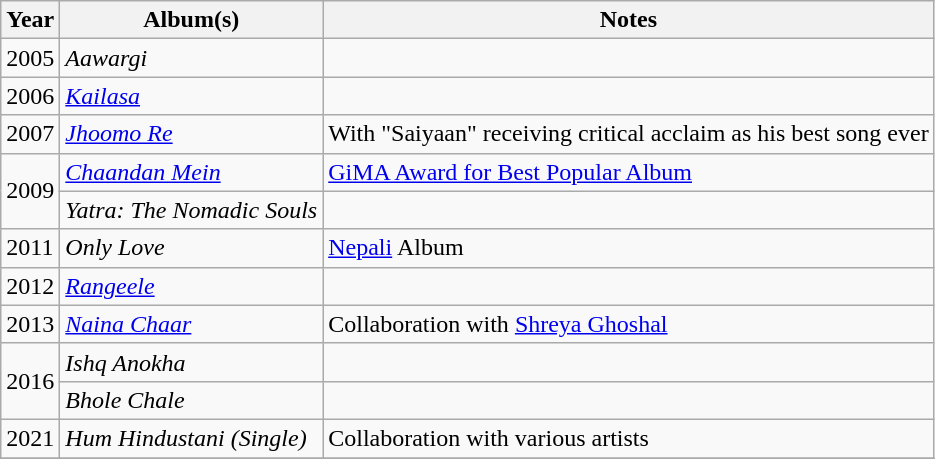<table class="wikitable sortable">
<tr>
<th>Year</th>
<th>Album(s)</th>
<th>Notes</th>
</tr>
<tr>
<td>2005</td>
<td><em>Aawargi</em></td>
<td></td>
</tr>
<tr>
<td>2006</td>
<td><em><a href='#'>Kailasa</a></em></td>
<td></td>
</tr>
<tr>
<td>2007</td>
<td><em><a href='#'>Jhoomo Re</a></em></td>
<td>With "Saiyaan" receiving critical acclaim as his best song ever</td>
</tr>
<tr>
<td rowspan=2>2009</td>
<td><em><a href='#'>Chaandan Mein</a></em></td>
<td><a href='#'>GiMA Award for Best Popular Album</a></td>
</tr>
<tr>
<td><em>Yatra: The Nomadic Souls</em></td>
<td></td>
</tr>
<tr>
<td>2011</td>
<td><em>Only Love</em></td>
<td><a href='#'>Nepali</a> Album</td>
</tr>
<tr>
<td>2012</td>
<td><em><a href='#'>Rangeele</a></em></td>
<td></td>
</tr>
<tr>
<td>2013</td>
<td><em><a href='#'>Naina Chaar</a></em></td>
<td>Collaboration with <a href='#'>Shreya Ghoshal</a></td>
</tr>
<tr>
<td rowspan=2>2016</td>
<td><em>Ishq Anokha</em></td>
<td></td>
</tr>
<tr>
<td><em>Bhole Chale</em></td>
<td></td>
</tr>
<tr>
<td>2021</td>
<td><em>Hum Hindustani (Single)</em></td>
<td>Collaboration with various artists</td>
</tr>
<tr>
</tr>
</table>
